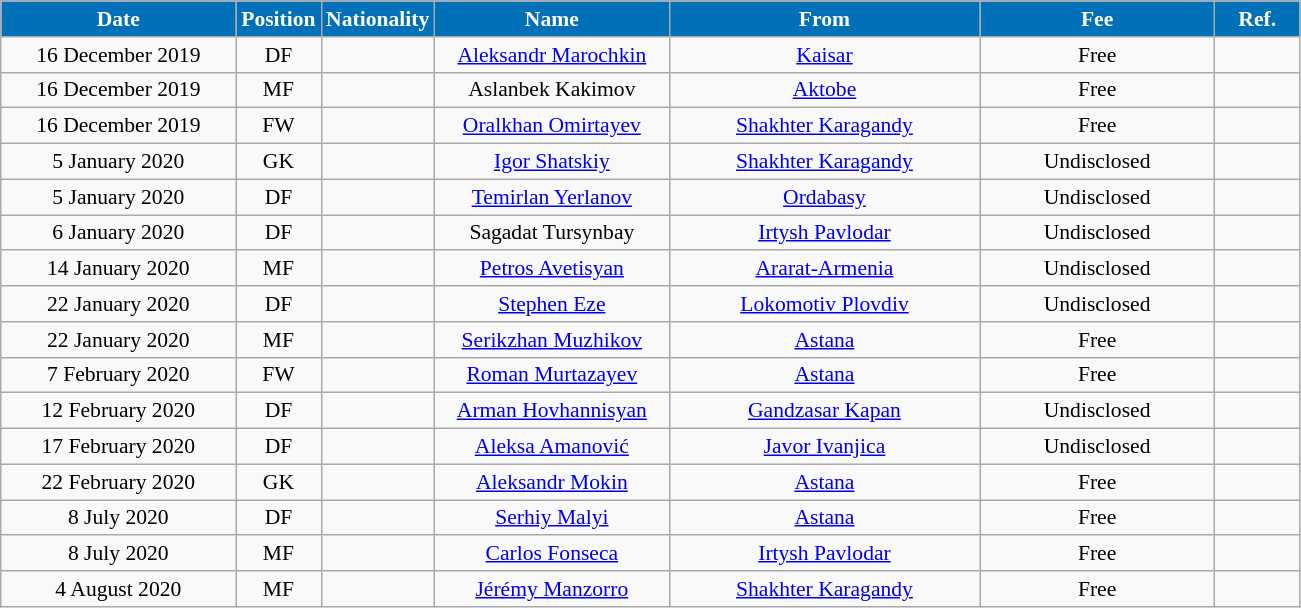<table class="wikitable"  style="text-align:center; font-size:90%; ">
<tr>
<th style="background:#0070B8; color:#FFFFFF; width:150px;">Date</th>
<th style="background:#0070B8; color:#FFFFFF; width:50px;">Position</th>
<th style="background:#0070B8; color:#FFFFFF; width:50px;">Nationality</th>
<th style="background:#0070B8; color:#FFFFFF; width:150px;">Name</th>
<th style="background:#0070B8; color:#FFFFFF; width:200px;">From</th>
<th style="background:#0070B8; color:#FFFFFF; width:150px;">Fee</th>
<th style="background:#0070B8; color:#FFFFFF; width:50px;">Ref.</th>
</tr>
<tr>
<td>16 December 2019</td>
<td>DF</td>
<td></td>
<td><a href='#'>Aleksandr Marochkin</a></td>
<td><a href='#'>Kaisar</a></td>
<td>Free</td>
<td></td>
</tr>
<tr>
<td>16 December 2019</td>
<td>MF</td>
<td></td>
<td>Aslanbek Kakimov</td>
<td><a href='#'>Aktobe</a></td>
<td>Free</td>
<td></td>
</tr>
<tr>
<td>16 December 2019</td>
<td>FW</td>
<td></td>
<td><a href='#'>Oralkhan Omirtayev</a></td>
<td><a href='#'>Shakhter Karagandy</a></td>
<td>Free</td>
<td></td>
</tr>
<tr>
<td>5 January 2020</td>
<td>GK</td>
<td></td>
<td><a href='#'>Igor Shatskiy</a></td>
<td><a href='#'>Shakhter Karagandy</a></td>
<td>Undisclosed</td>
<td></td>
</tr>
<tr>
<td>5 January 2020</td>
<td>DF</td>
<td></td>
<td><a href='#'>Temirlan Yerlanov</a></td>
<td><a href='#'>Ordabasy</a></td>
<td>Undisclosed</td>
<td></td>
</tr>
<tr>
<td>6 January 2020</td>
<td>DF</td>
<td></td>
<td>Sagadat Tursynbay</td>
<td><a href='#'>Irtysh Pavlodar</a></td>
<td>Undisclosed</td>
<td></td>
</tr>
<tr>
<td>14 January 2020</td>
<td>MF</td>
<td></td>
<td><a href='#'>Petros Avetisyan</a></td>
<td><a href='#'>Ararat-Armenia</a></td>
<td>Undisclosed</td>
<td></td>
</tr>
<tr>
<td>22 January 2020</td>
<td>DF</td>
<td></td>
<td><a href='#'>Stephen Eze</a></td>
<td><a href='#'>Lokomotiv Plovdiv</a></td>
<td>Undisclosed</td>
<td></td>
</tr>
<tr>
<td>22 January 2020</td>
<td>MF</td>
<td></td>
<td><a href='#'>Serikzhan Muzhikov</a></td>
<td><a href='#'>Astana</a></td>
<td>Free</td>
<td></td>
</tr>
<tr>
<td>7 February 2020</td>
<td>FW</td>
<td></td>
<td><a href='#'>Roman Murtazayev</a></td>
<td><a href='#'>Astana</a></td>
<td>Free</td>
<td></td>
</tr>
<tr>
<td>12 February 2020</td>
<td>DF</td>
<td></td>
<td><a href='#'>Arman Hovhannisyan</a></td>
<td><a href='#'>Gandzasar Kapan</a></td>
<td>Undisclosed</td>
<td></td>
</tr>
<tr>
<td>17 February 2020</td>
<td>DF</td>
<td></td>
<td><a href='#'>Aleksa Amanović</a></td>
<td><a href='#'>Javor Ivanjica</a></td>
<td>Undisclosed</td>
<td></td>
</tr>
<tr>
<td>22 February 2020</td>
<td>GK</td>
<td></td>
<td><a href='#'>Aleksandr Mokin</a></td>
<td><a href='#'>Astana</a></td>
<td>Free</td>
<td></td>
</tr>
<tr>
<td>8 July 2020</td>
<td>DF</td>
<td></td>
<td><a href='#'>Serhiy Malyi</a></td>
<td><a href='#'>Astana</a></td>
<td>Free</td>
<td></td>
</tr>
<tr>
<td>8 July 2020</td>
<td>MF</td>
<td></td>
<td><a href='#'>Carlos Fonseca</a></td>
<td><a href='#'>Irtysh Pavlodar</a></td>
<td>Free</td>
<td></td>
</tr>
<tr>
<td>4 August 2020</td>
<td>MF</td>
<td></td>
<td><a href='#'>Jérémy Manzorro</a></td>
<td><a href='#'>Shakhter Karagandy</a></td>
<td>Free</td>
<td></td>
</tr>
</table>
